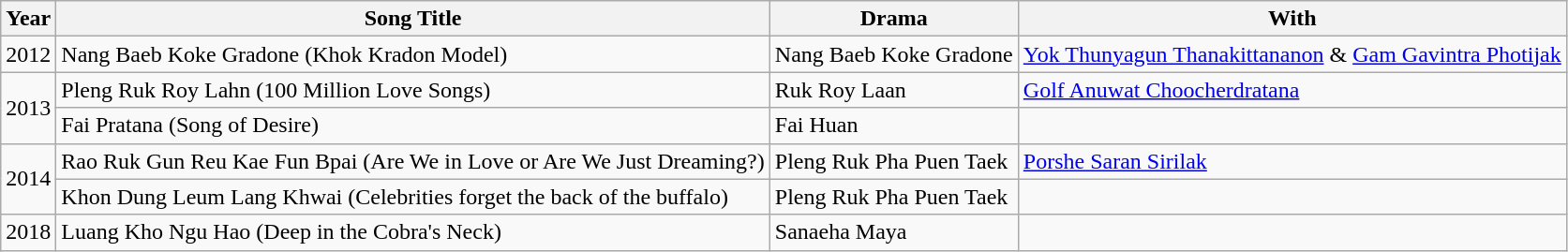<table class="wikitable">
<tr>
<th>Year</th>
<th>Song Title</th>
<th>Drama</th>
<th>With</th>
</tr>
<tr>
<td>2012</td>
<td>Nang Baeb Koke Gradone (Khok Kradon Model)</td>
<td>Nang Baeb Koke Gradone</td>
<td><a href='#'>Yok Thunyagun Thanakittananon</a> & <a href='#'>Gam Gavintra Photijak</a></td>
</tr>
<tr>
<td rowspan=2>2013</td>
<td>Pleng Ruk Roy Lahn (100 Million Love Songs)</td>
<td>Ruk Roy Laan</td>
<td><a href='#'>Golf Anuwat Choocherdratana</a></td>
</tr>
<tr>
<td>Fai Pratana (Song of Desire)</td>
<td>Fai Huan</td>
<td></td>
</tr>
<tr>
<td rowspan=2>2014</td>
<td>Rao Ruk Gun Reu Kae Fun Bpai (Are We in Love or Are We Just Dreaming?)</td>
<td>Pleng Ruk Pha Puen Taek</td>
<td><a href='#'>Porshe Saran Sirilak</a></td>
</tr>
<tr>
<td>Khon Dung Leum Lang Khwai (Celebrities forget the back of the buffalo)</td>
<td>Pleng Ruk Pha Puen Taek</td>
<td></td>
</tr>
<tr>
<td>2018</td>
<td>Luang Kho Ngu Hao (Deep in the Cobra's Neck)</td>
<td>Sanaeha Maya</td>
<td></td>
</tr>
</table>
